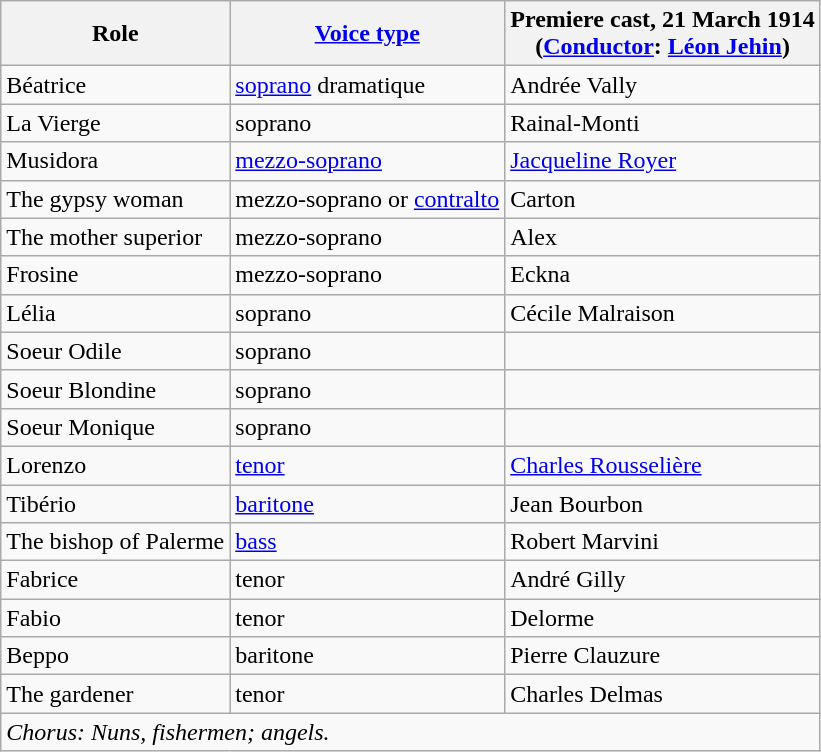<table class="wikitable">
<tr>
<th>Role</th>
<th><a href='#'>Voice type</a></th>
<th>Premiere cast, 21 March 1914<br>(<a href='#'>Conductor</a>: <a href='#'>Léon Jehin</a>)</th>
</tr>
<tr>
<td>Béatrice</td>
<td><a href='#'>soprano</a> dramatique</td>
<td>Andrée Vally</td>
</tr>
<tr>
<td>La Vierge</td>
<td>soprano</td>
<td>Rainal-Monti</td>
</tr>
<tr>
<td>Musidora</td>
<td><a href='#'>mezzo-soprano</a></td>
<td><a href='#'>Jacqueline Royer</a></td>
</tr>
<tr>
<td>The gypsy woman</td>
<td>mezzo-soprano or <a href='#'>contralto</a></td>
<td>Carton</td>
</tr>
<tr>
<td>The mother superior</td>
<td>mezzo-soprano</td>
<td>Alex</td>
</tr>
<tr>
<td>Frosine</td>
<td>mezzo-soprano</td>
<td>Eckna</td>
</tr>
<tr>
<td>Lélia</td>
<td>soprano</td>
<td>Cécile Malraison</td>
</tr>
<tr>
<td>Soeur Odile</td>
<td>soprano</td>
<td></td>
</tr>
<tr>
<td>Soeur Blondine</td>
<td>soprano</td>
<td></td>
</tr>
<tr>
<td>Soeur Monique</td>
<td>soprano</td>
<td></td>
</tr>
<tr>
<td>Lorenzo</td>
<td><a href='#'>tenor</a></td>
<td><a href='#'>Charles Rousselière</a></td>
</tr>
<tr>
<td>Tibério</td>
<td><a href='#'>baritone</a></td>
<td>Jean Bourbon</td>
</tr>
<tr>
<td>The bishop of Palerme</td>
<td><a href='#'>bass</a></td>
<td>Robert Marvini</td>
</tr>
<tr>
<td>Fabrice</td>
<td>tenor</td>
<td>André Gilly</td>
</tr>
<tr>
<td>Fabio</td>
<td>tenor</td>
<td>Delorme</td>
</tr>
<tr>
<td>Beppo</td>
<td>baritone</td>
<td>Pierre Clauzure</td>
</tr>
<tr>
<td>The gardener</td>
<td>tenor</td>
<td>Charles Delmas</td>
</tr>
<tr>
<td colspan="3"><em>Chorus: Nuns, fishermen; angels.</em></td>
</tr>
</table>
